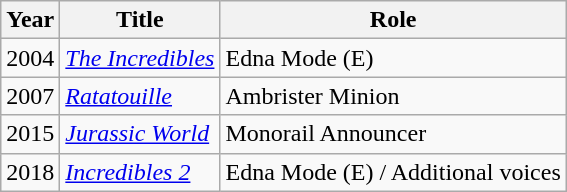<table class="wikitable">
<tr>
<th>Year</th>
<th>Title</th>
<th>Role</th>
</tr>
<tr>
<td>2004</td>
<td><em><a href='#'>The Incredibles</a></em></td>
<td>Edna Mode (E)</td>
</tr>
<tr>
<td>2007</td>
<td><em><a href='#'>Ratatouille</a></em></td>
<td>Ambrister Minion</td>
</tr>
<tr>
<td>2015</td>
<td><em><a href='#'>Jurassic World</a></em></td>
<td>Monorail Announcer</td>
</tr>
<tr>
<td>2018</td>
<td><em><a href='#'>Incredibles 2</a></em></td>
<td>Edna Mode (E) / Additional voices</td>
</tr>
</table>
